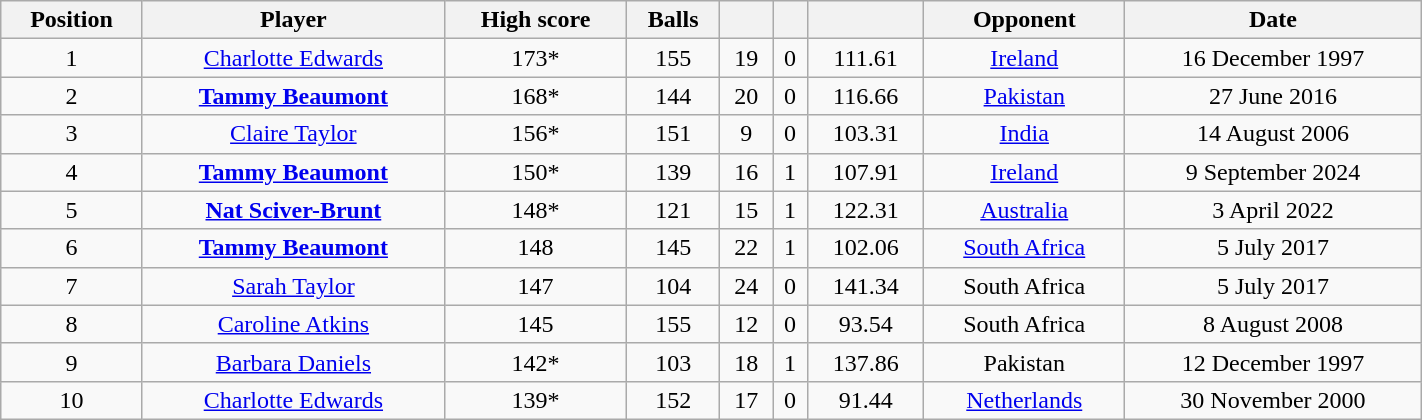<table class="wikitable" style="text-align: center; width:75%">
<tr>
<th>Position</th>
<th>Player</th>
<th>High score</th>
<th>Balls</th>
<th></th>
<th></th>
<th></th>
<th>Opponent</th>
<th>Date</th>
</tr>
<tr>
<td>1</td>
<td><a href='#'>Charlotte Edwards</a></td>
<td>173*</td>
<td>155</td>
<td>19</td>
<td>0</td>
<td>111.61</td>
<td><a href='#'>Ireland</a></td>
<td>16 December 1997</td>
</tr>
<tr>
<td>2</td>
<td><strong><a href='#'>Tammy Beaumont</a></strong></td>
<td>168*</td>
<td>144</td>
<td>20</td>
<td>0</td>
<td>116.66</td>
<td><a href='#'>Pakistan</a></td>
<td>27 June 2016</td>
</tr>
<tr>
<td>3</td>
<td><a href='#'>Claire Taylor</a></td>
<td>156*</td>
<td>151</td>
<td>9</td>
<td>0</td>
<td>103.31</td>
<td><a href='#'>India</a></td>
<td>14 August 2006</td>
</tr>
<tr>
<td>4</td>
<td><strong><a href='#'>Tammy Beaumont</a></strong></td>
<td>150*</td>
<td>139</td>
<td>16</td>
<td>1</td>
<td>107.91</td>
<td><a href='#'>Ireland</a></td>
<td>9 September 2024</td>
</tr>
<tr>
<td>5</td>
<td><strong><a href='#'>Nat Sciver-Brunt</a></strong></td>
<td>148*</td>
<td>121</td>
<td>15</td>
<td>1</td>
<td>122.31</td>
<td><a href='#'>Australia</a></td>
<td>3 April 2022</td>
</tr>
<tr>
<td>6</td>
<td><strong><a href='#'>Tammy Beaumont</a></strong></td>
<td>148</td>
<td>145</td>
<td>22</td>
<td>1</td>
<td>102.06</td>
<td><a href='#'>South Africa</a></td>
<td>5 July 2017</td>
</tr>
<tr>
<td>7</td>
<td><a href='#'>Sarah Taylor</a></td>
<td>147</td>
<td>104</td>
<td>24</td>
<td>0</td>
<td>141.34</td>
<td>South Africa</td>
<td>5 July 2017</td>
</tr>
<tr>
<td>8</td>
<td><a href='#'>Caroline Atkins</a></td>
<td>145</td>
<td>155</td>
<td>12</td>
<td>0</td>
<td>93.54</td>
<td>South Africa</td>
<td>8 August 2008</td>
</tr>
<tr>
<td>9</td>
<td><a href='#'>Barbara Daniels</a></td>
<td>142*</td>
<td>103</td>
<td>18</td>
<td>1</td>
<td>137.86</td>
<td>Pakistan</td>
<td>12 December 1997</td>
</tr>
<tr>
<td>10</td>
<td><a href='#'>Charlotte Edwards</a></td>
<td>139*</td>
<td>152</td>
<td>17</td>
<td>0</td>
<td>91.44</td>
<td><a href='#'>Netherlands</a></td>
<td>30 November 2000</td>
</tr>
</table>
